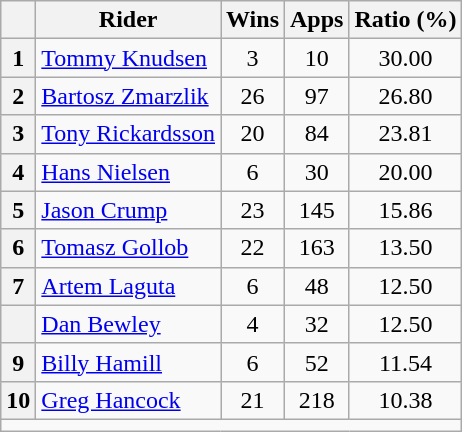<table class="wikitable" style="text-align:center">
<tr>
<th></th>
<th>Rider</th>
<th>Wins</th>
<th>Apps</th>
<th>Ratio (%)</th>
</tr>
<tr>
<th>1</th>
<td align=left> <a href='#'>Tommy Knudsen</a></td>
<td>3</td>
<td>10</td>
<td>30.00</td>
</tr>
<tr>
<th>2</th>
<td align=left> <a href='#'>Bartosz Zmarzlik</a></td>
<td>26</td>
<td>97</td>
<td>26.80</td>
</tr>
<tr>
<th>3</th>
<td align=left> <a href='#'>Tony Rickardsson</a></td>
<td>20</td>
<td>84</td>
<td>23.81</td>
</tr>
<tr>
<th>4</th>
<td align=left> <a href='#'>Hans Nielsen</a></td>
<td>6</td>
<td>30</td>
<td>20.00</td>
</tr>
<tr>
<th>5</th>
<td align=left> <a href='#'>Jason Crump</a></td>
<td>23</td>
<td>145</td>
<td>15.86</td>
</tr>
<tr>
<th>6</th>
<td align=left> <a href='#'>Tomasz Gollob</a></td>
<td>22</td>
<td>163</td>
<td>13.50</td>
</tr>
<tr>
<th>7</th>
<td align=left> <a href='#'>Artem Laguta</a></td>
<td>6</td>
<td>48</td>
<td>12.50</td>
</tr>
<tr>
<th></th>
<td align=left> <a href='#'>Dan Bewley</a></td>
<td>4</td>
<td>32</td>
<td>12.50</td>
</tr>
<tr>
<th>9</th>
<td align=left> <a href='#'>Billy Hamill</a></td>
<td>6</td>
<td>52</td>
<td>11.54</td>
</tr>
<tr>
<th>10</th>
<td align=left> <a href='#'>Greg Hancock</a></td>
<td>21</td>
<td>218</td>
<td>10.38</td>
</tr>
<tr>
<td colspan=5></td>
</tr>
</table>
